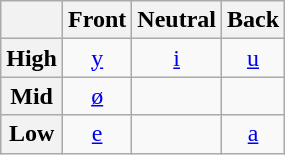<table class="wikitable" style="text-align:center; display:inline-table">
<tr>
<th></th>
<th>Front</th>
<th>Neutral</th>
<th>Back</th>
</tr>
<tr>
<th>High</th>
<td><a href='#'>y</a></td>
<td><a href='#'>i</a></td>
<td><a href='#'>u</a></td>
</tr>
<tr>
<th>Mid</th>
<td><a href='#'>ø</a></td>
<td></td>
<td></td>
</tr>
<tr>
<th>Low</th>
<td><a href='#'>e</a></td>
<td></td>
<td><a href='#'>a</a></td>
</tr>
</table>
